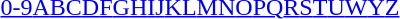<table id="toc" class="toc" summary="Class">
<tr>
<th></th>
</tr>
<tr>
<td style="text-align:center;"><a href='#'>0-9</a><a href='#'>A</a><a href='#'>B</a><a href='#'>C</a><a href='#'>D</a><a href='#'>F</a><a href='#'>G</a><a href='#'>H</a><a href='#'>I</a><a href='#'>J</a><a href='#'>K</a><a href='#'>L</a><a href='#'>M</a><a href='#'>N</a><a href='#'>O</a><a href='#'>P</a><a href='#'>Q</a><a href='#'>R</a><a href='#'>S</a><a href='#'>T</a><a href='#'>U</a><a href='#'>W</a><a href='#'>Y</a><a href='#'>Z</a></td>
</tr>
</table>
